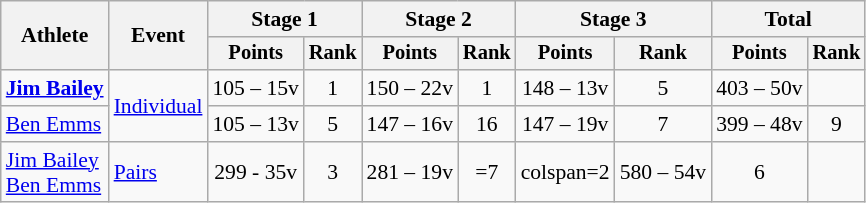<table class=wikitable style=font-size:90%;text-align:center>
<tr>
<th rowspan=2>Athlete</th>
<th rowspan=2>Event</th>
<th colspan=2>Stage 1</th>
<th colspan=2>Stage 2</th>
<th colspan=2>Stage 3</th>
<th colspan=2>Total</th>
</tr>
<tr style=font-size:95%>
<th>Points</th>
<th>Rank</th>
<th>Points</th>
<th>Rank</th>
<th>Points</th>
<th>Rank</th>
<th>Points</th>
<th>Rank</th>
</tr>
<tr>
<td align=left><strong><a href='#'>Jim Bailey</a></strong></td>
<td align=left rowspan=2><a href='#'>Individual</a></td>
<td>105 – 15v</td>
<td>1</td>
<td>150 – 22v</td>
<td>1</td>
<td>148 – 13v</td>
<td>5</td>
<td>403 – 50v</td>
<td></td>
</tr>
<tr>
<td align=left><a href='#'>Ben Emms</a></td>
<td>105 – 13v</td>
<td>5</td>
<td>147 – 16v</td>
<td>16</td>
<td>147 – 19v</td>
<td>7</td>
<td>399 – 48v</td>
<td>9</td>
</tr>
<tr>
<td align=left><a href='#'>Jim Bailey</a><br><a href='#'>Ben Emms</a></td>
<td align=left><a href='#'>Pairs</a></td>
<td>299 - 35v</td>
<td>3</td>
<td>281 – 19v</td>
<td>=7</td>
<td>colspan=2 </td>
<td>580 – 54v</td>
<td>6</td>
</tr>
</table>
